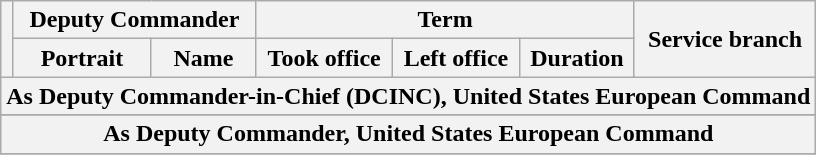<table class="wikitable sortable" style="text-align:center;">
<tr>
<th rowspan=2></th>
<th colspan=2>Deputy Commander</th>
<th colspan=3>Term</th>
<th rowspan=2>Service branch</th>
</tr>
<tr>
<th>Portrait</th>
<th>Name</th>
<th>Took office</th>
<th>Left office</th>
<th>Duration</th>
</tr>
<tr>
<th colspan=7>As Deputy Commander-in-Chief (DCINC), United States European Command</th>
</tr>
<tr>
</tr>
<tr>
<th colspan=7>As Deputy Commander, United States European Command</th>
</tr>
<tr>
</tr>
</table>
